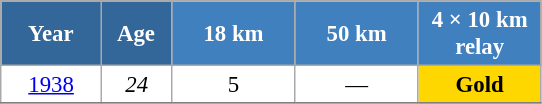<table class="wikitable" style="font-size:95%; text-align:center; border:grey solid 1px; border-collapse:collapse; background:#ffffff;">
<tr>
<th style="background-color:#369; color:white; width:60px;"> Year </th>
<th style="background-color:#369; color:white; width:40px;"> Age </th>
<th style="background-color:#4180be; color:white; width:75px;"> 18 km </th>
<th style="background-color:#4180be; color:white; width:75px;"> 50 km </th>
<th style="background-color:#4180be; color:white; width:75px;"> 4 × 10 km <br> relay </th>
</tr>
<tr>
<td><a href='#'>1938</a></td>
<td><em>24</em></td>
<td>5</td>
<td>—</td>
<td style="background:gold;"><strong>Gold</strong></td>
</tr>
<tr>
</tr>
</table>
